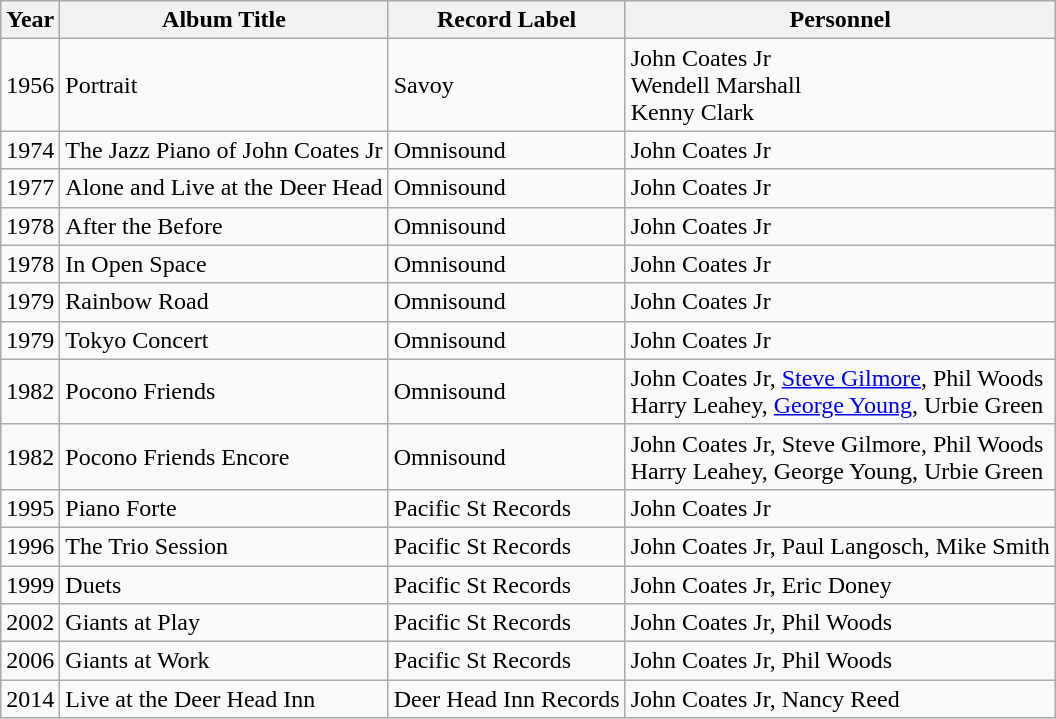<table class="wikitable">
<tr>
<th>Year</th>
<th>Album Title</th>
<th>Record Label</th>
<th>Personnel</th>
</tr>
<tr>
<td>1956</td>
<td>Portrait</td>
<td>Savoy</td>
<td>John Coates Jr<br>Wendell Marshall<br>Kenny Clark</td>
</tr>
<tr>
<td>1974</td>
<td>The Jazz Piano of John Coates Jr</td>
<td>Omnisound</td>
<td>John Coates Jr</td>
</tr>
<tr>
<td>1977</td>
<td>Alone and Live at the Deer Head</td>
<td>Omnisound</td>
<td>John Coates Jr</td>
</tr>
<tr>
<td>1978</td>
<td>After the Before</td>
<td>Omnisound</td>
<td>John Coates Jr</td>
</tr>
<tr>
<td>1978</td>
<td>In Open Space</td>
<td>Omnisound</td>
<td>John Coates Jr</td>
</tr>
<tr>
<td>1979</td>
<td>Rainbow Road</td>
<td>Omnisound</td>
<td>John Coates Jr</td>
</tr>
<tr>
<td>1979</td>
<td>Tokyo Concert</td>
<td>Omnisound</td>
<td>John Coates Jr</td>
</tr>
<tr>
<td>1982</td>
<td>Pocono Friends</td>
<td>Omnisound</td>
<td>John Coates Jr, <a href='#'>Steve Gilmore</a>, Phil Woods<br>Harry Leahey, <a href='#'>George Young</a>, Urbie Green</td>
</tr>
<tr>
<td>1982</td>
<td>Pocono Friends Encore</td>
<td>Omnisound</td>
<td>John Coates Jr, Steve Gilmore, Phil Woods<br>Harry Leahey, George Young, Urbie Green</td>
</tr>
<tr>
<td>1995</td>
<td>Piano Forte</td>
<td>Pacific St Records</td>
<td>John Coates Jr</td>
</tr>
<tr>
<td>1996</td>
<td>The Trio Session</td>
<td>Pacific St Records</td>
<td>John Coates Jr, Paul Langosch, Mike Smith</td>
</tr>
<tr>
<td>1999</td>
<td>Duets</td>
<td>Pacific St Records</td>
<td>John Coates Jr, Eric Doney</td>
</tr>
<tr>
<td>2002</td>
<td>Giants at Play</td>
<td>Pacific St Records</td>
<td>John Coates Jr, Phil Woods</td>
</tr>
<tr>
<td>2006</td>
<td>Giants at Work</td>
<td>Pacific St Records</td>
<td>John Coates Jr, Phil Woods</td>
</tr>
<tr>
<td>2014</td>
<td>Live at the Deer Head Inn</td>
<td>Deer Head Inn Records</td>
<td>John Coates Jr, Nancy Reed</td>
</tr>
</table>
